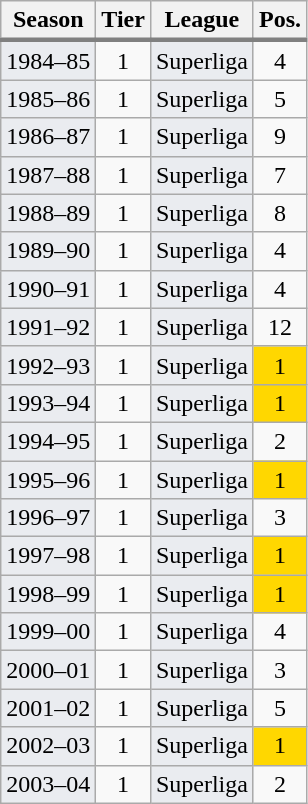<table class="wikitable" style="font-size:100%; text-align:center">
<tr>
<th>Season</th>
<th>Tier</th>
<th>League</th>
<th>Pos.</th>
</tr>
<tr style="border-top: 3px solid grey">
<td style="background:#EAECF0">1984–85</td>
<td align="center">1</td>
<td style="background:#EAECF0">Superliga</td>
<td align="center">4</td>
</tr>
<tr>
<td style="background:#EAECF0">1985–86</td>
<td align="center">1</td>
<td style="background:#EAECF0">Superliga</td>
<td align="center">5</td>
</tr>
<tr>
<td style="background:#EAECF0">1986–87</td>
<td align="center">1</td>
<td style="background:#EAECF0">Superliga</td>
<td align="center">9</td>
</tr>
<tr>
<td style="background:#EAECF0">1987–88</td>
<td align="center">1</td>
<td style="background:#EAECF0">Superliga</td>
<td align="center">7</td>
</tr>
<tr>
<td style="background:#EAECF0">1988–89</td>
<td align="center">1</td>
<td style="background:#EAECF0">Superliga</td>
<td align="center">8</td>
</tr>
<tr>
<td style="background:#EAECF0">1989–90</td>
<td align="center">1</td>
<td style="background:#EAECF0">Superliga</td>
<td align="center">4</td>
</tr>
<tr>
<td style="background:#EAECF0">1990–91</td>
<td align="center">1</td>
<td style="background:#EAECF0">Superliga</td>
<td align="center">4</td>
</tr>
<tr>
<td style="background:#EAECF0">1991–92</td>
<td align="center">1</td>
<td style="background:#EAECF0">Superliga</td>
<td align="center">12</td>
</tr>
<tr>
<td style="background:#EAECF0">1992–93</td>
<td align="center">1</td>
<td style="background:#EAECF0">Superliga</td>
<td align="center" style="background-color:Gold">1</td>
</tr>
<tr>
<td style="background:#EAECF0">1993–94</td>
<td align="center">1</td>
<td style="background:#EAECF0">Superliga</td>
<td align="center" style="background-color:Gold">1</td>
</tr>
<tr>
<td style="background:#EAECF0">1994–95</td>
<td align="center">1</td>
<td style="background:#EAECF0">Superliga</td>
<td align="center">2</td>
</tr>
<tr>
<td style="background:#EAECF0">1995–96</td>
<td align="center">1</td>
<td style="background:#EAECF0">Superliga</td>
<td align="center" style="background-color:Gold">1</td>
</tr>
<tr>
<td style="background:#EAECF0">1996–97</td>
<td align="center">1</td>
<td style="background:#EAECF0">Superliga</td>
<td align="center">3</td>
</tr>
<tr>
<td style="background:#EAECF0">1997–98</td>
<td align="center">1</td>
<td style="background:#EAECF0">Superliga</td>
<td align="center" style="background-color:Gold">1</td>
</tr>
<tr>
<td style="background:#EAECF0">1998–99</td>
<td align="center">1</td>
<td style="background:#EAECF0">Superliga</td>
<td align="center" style="background-color:Gold">1</td>
</tr>
<tr>
<td style="background:#EAECF0">1999–00</td>
<td align="center">1</td>
<td style="background:#EAECF0">Superliga</td>
<td align="center">4</td>
</tr>
<tr>
<td style="background:#EAECF0">2000–01</td>
<td align="center">1</td>
<td style="background:#EAECF0">Superliga</td>
<td align="center">3</td>
</tr>
<tr>
<td style="background:#EAECF0">2001–02</td>
<td align="center">1</td>
<td style="background:#EAECF0">Superliga</td>
<td align="center">5</td>
</tr>
<tr>
<td style="background:#EAECF0">2002–03</td>
<td align="center">1</td>
<td style="background:#EAECF0">Superliga</td>
<td align="center" style="background-color:Gold">1</td>
</tr>
<tr>
<td style="background:#EAECF0">2003–04</td>
<td align="center">1</td>
<td style="background:#EAECF0">Superliga</td>
<td align="center">2</td>
</tr>
</table>
